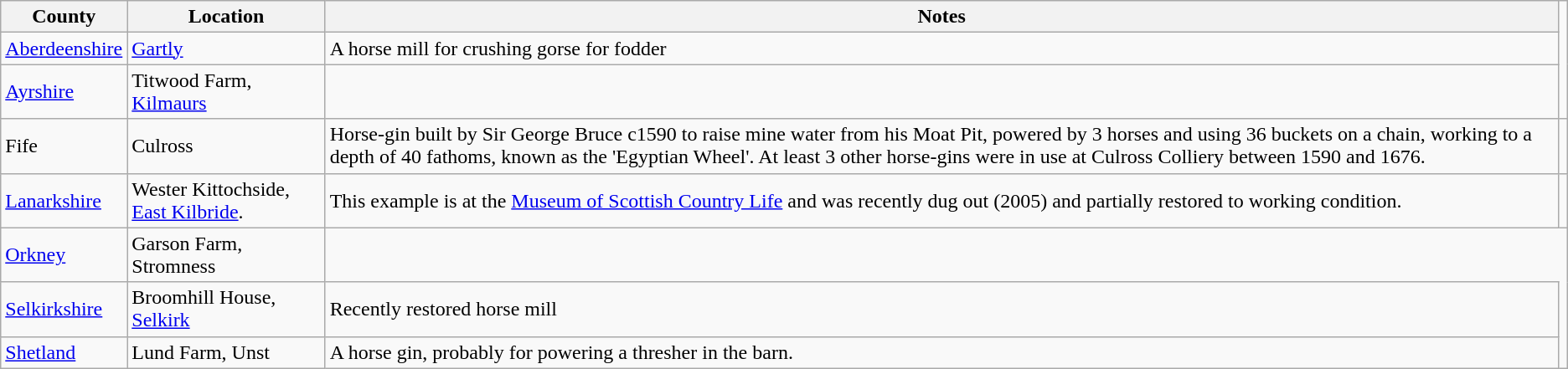<table class="wikitable">
<tr>
<th>County</th>
<th>Location</th>
<th>Notes</th>
</tr>
<tr>
<td><a href='#'>Aberdeenshire</a></td>
<td><a href='#'>Gartly</a></td>
<td>A horse mill for crushing gorse for fodder</td>
</tr>
<tr>
<td><a href='#'>Ayrshire</a></td>
<td>Titwood Farm, <a href='#'>Kilmaurs</a></td>
<td></td>
</tr>
<tr>
<td>Fife</td>
<td>Culross</td>
<td>Horse-gin built by Sir George Bruce c1590 to raise mine water from his Moat Pit, powered by 3 horses and using 36 buckets on a chain, working to a depth of 40 fathoms, known as the 'Egyptian Wheel'. At least 3 other horse-gins were in use at Culross Colliery between 1590 and 1676.</td>
<td></td>
</tr>
<tr>
<td><a href='#'>Lanarkshire</a></td>
<td>Wester Kittochside, <a href='#'>East Kilbride</a>.</td>
<td>This example is at the <a href='#'>Museum of Scottish Country Life</a> and was recently dug out (2005) and partially restored to working condition.</td>
<td></td>
</tr>
<tr>
<td><a href='#'>Orkney</a></td>
<td>Garson Farm, Stromness</td>
</tr>
<tr>
<td><a href='#'>Selkirkshire</a></td>
<td>Broomhill House, <a href='#'>Selkirk</a></td>
<td>Recently restored horse mill</td>
</tr>
<tr>
<td><a href='#'>Shetland</a></td>
<td>Lund Farm, Unst</td>
<td>A horse gin, probably for powering a thresher in the barn.</td>
</tr>
</table>
